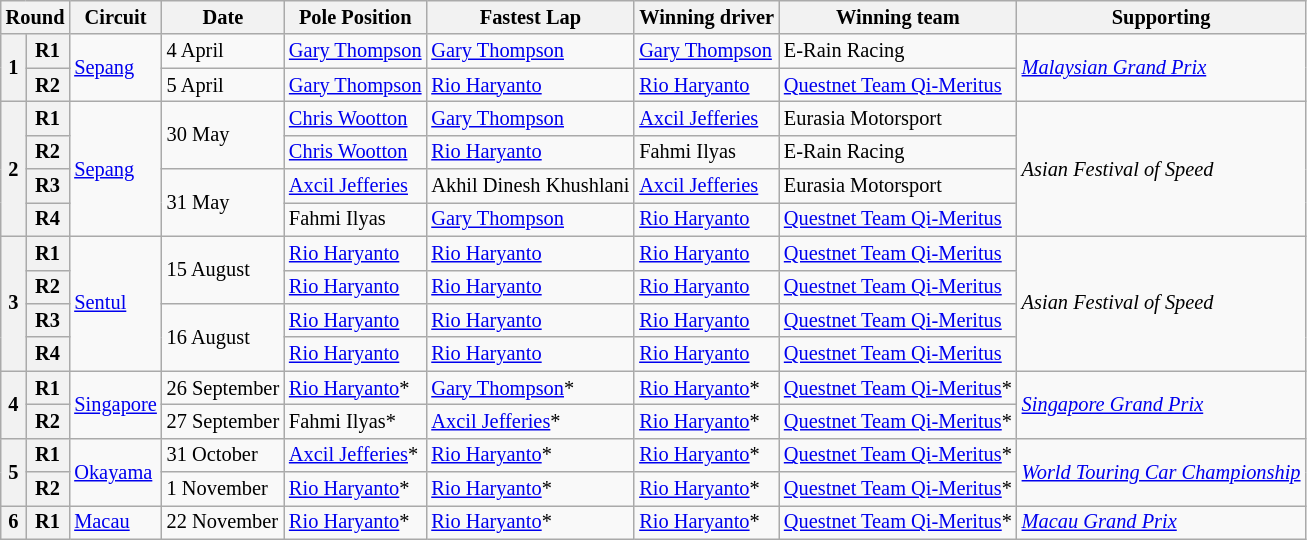<table class="wikitable" style="font-size: 85%;">
<tr>
<th colspan=2>Round</th>
<th>Circuit</th>
<th>Date</th>
<th>Pole Position</th>
<th>Fastest Lap</th>
<th>Winning driver</th>
<th>Winning team</th>
<th>Supporting</th>
</tr>
<tr>
<th rowspan=2>1</th>
<th>R1</th>
<td rowspan=2> <a href='#'>Sepang</a></td>
<td>4 April</td>
<td nowrap> <a href='#'>Gary Thompson</a></td>
<td nowrap> <a href='#'>Gary Thompson</a></td>
<td nowrap> <a href='#'>Gary Thompson</a></td>
<td> E-Rain Racing</td>
<td rowspan=2><em><a href='#'>Malaysian Grand Prix</a></em></td>
</tr>
<tr>
<th>R2</th>
<td>5 April</td>
<td> <a href='#'>Gary Thompson</a></td>
<td> <a href='#'>Rio Haryanto</a></td>
<td> <a href='#'>Rio Haryanto</a></td>
<td nowrap> <a href='#'>Questnet Team Qi-Meritus</a></td>
</tr>
<tr>
<th rowspan=4>2</th>
<th>R1</th>
<td rowspan=4> <a href='#'>Sepang</a></td>
<td rowspan=2>30 May</td>
<td> <a href='#'>Chris Wootton</a></td>
<td> <a href='#'>Gary Thompson</a></td>
<td> <a href='#'>Axcil Jefferies</a></td>
<td> Eurasia Motorsport</td>
<td rowspan=4><em>Asian Festival of Speed</em></td>
</tr>
<tr>
<th>R2</th>
<td> <a href='#'>Chris Wootton</a></td>
<td> <a href='#'>Rio Haryanto</a></td>
<td> Fahmi Ilyas</td>
<td> E-Rain Racing</td>
</tr>
<tr>
<th>R3</th>
<td rowspan=2>31 May</td>
<td> <a href='#'>Axcil Jefferies</a></td>
<td nowrap> Akhil Dinesh Khushlani</td>
<td> <a href='#'>Axcil Jefferies</a></td>
<td> Eurasia Motorsport</td>
</tr>
<tr>
<th>R4</th>
<td> Fahmi Ilyas</td>
<td> <a href='#'>Gary Thompson</a></td>
<td> <a href='#'>Rio Haryanto</a></td>
<td> <a href='#'>Questnet Team Qi-Meritus</a></td>
</tr>
<tr>
<th rowspan=4>3</th>
<th>R1</th>
<td rowspan=4> <a href='#'>Sentul</a></td>
<td rowspan=2>15 August</td>
<td> <a href='#'>Rio Haryanto</a></td>
<td> <a href='#'>Rio Haryanto</a></td>
<td> <a href='#'>Rio Haryanto</a></td>
<td> <a href='#'>Questnet Team Qi-Meritus</a></td>
<td rowspan=4><em>Asian Festival of Speed</em></td>
</tr>
<tr>
<th>R2</th>
<td> <a href='#'>Rio Haryanto</a></td>
<td> <a href='#'>Rio Haryanto</a></td>
<td> <a href='#'>Rio Haryanto</a></td>
<td> <a href='#'>Questnet Team Qi-Meritus</a></td>
</tr>
<tr>
<th>R3</th>
<td rowspan=2>16 August</td>
<td> <a href='#'>Rio Haryanto</a></td>
<td> <a href='#'>Rio Haryanto</a></td>
<td> <a href='#'>Rio Haryanto</a></td>
<td> <a href='#'>Questnet Team Qi-Meritus</a></td>
</tr>
<tr>
<th>R4</th>
<td> <a href='#'>Rio Haryanto</a></td>
<td> <a href='#'>Rio Haryanto</a></td>
<td> <a href='#'>Rio Haryanto</a></td>
<td> <a href='#'>Questnet Team Qi-Meritus</a></td>
</tr>
<tr>
<th rowspan=2>4</th>
<th>R1</th>
<td rowspan=2 nowrap> <a href='#'>Singapore</a></td>
<td nowrap>26 September</td>
<td> <a href='#'>Rio Haryanto</a>*</td>
<td> <a href='#'>Gary Thompson</a>*</td>
<td> <a href='#'>Rio Haryanto</a>*</td>
<td nowrap> <a href='#'>Questnet Team Qi-Meritus</a>*</td>
<td rowspan=2><em><a href='#'>Singapore Grand Prix</a></em></td>
</tr>
<tr>
<th>R2</th>
<td>27 September</td>
<td> Fahmi Ilyas*</td>
<td> <a href='#'>Axcil Jefferies</a>*</td>
<td> <a href='#'>Rio Haryanto</a>*</td>
<td> <a href='#'>Questnet Team Qi-Meritus</a>*</td>
</tr>
<tr>
<th rowspan=2>5</th>
<th>R1</th>
<td rowspan=2> <a href='#'>Okayama</a></td>
<td>31 October</td>
<td> <a href='#'>Axcil Jefferies</a>*</td>
<td> <a href='#'>Rio Haryanto</a>*</td>
<td> <a href='#'>Rio Haryanto</a>*</td>
<td> <a href='#'>Questnet Team Qi-Meritus</a>*</td>
<td rowspan=2 nowrap><em><a href='#'>World Touring Car Championship</a></em></td>
</tr>
<tr>
<th>R2</th>
<td>1 November</td>
<td> <a href='#'>Rio Haryanto</a>*</td>
<td> <a href='#'>Rio Haryanto</a>*</td>
<td> <a href='#'>Rio Haryanto</a>*</td>
<td> <a href='#'>Questnet Team Qi-Meritus</a>*</td>
</tr>
<tr>
<th>6</th>
<th>R1</th>
<td> <a href='#'>Macau</a></td>
<td>22 November</td>
<td> <a href='#'>Rio Haryanto</a>*</td>
<td> <a href='#'>Rio Haryanto</a>*</td>
<td> <a href='#'>Rio Haryanto</a>*</td>
<td> <a href='#'>Questnet Team Qi-Meritus</a>*</td>
<td><em><a href='#'>Macau Grand Prix</a></em></td>
</tr>
</table>
